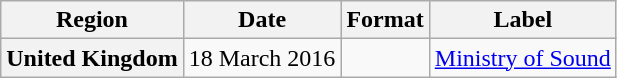<table class="wikitable plainrowheaders">
<tr>
<th scope="col">Region</th>
<th scope="col">Date</th>
<th scope="col">Format</th>
<th scope="col">Label</th>
</tr>
<tr>
<th scope="row">United Kingdom</th>
<td>18 March 2016</td>
<td></td>
<td><a href='#'>Ministry of Sound</a></td>
</tr>
</table>
